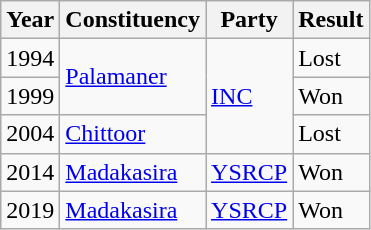<table class="wikitable">
<tr>
<th>Year</th>
<th>Constituency</th>
<th>Party</th>
<th>Result</th>
</tr>
<tr>
<td>1994</td>
<td rowspan="2"><a href='#'>Palamaner</a></td>
<td rowspan="3"><a href='#'>INC</a></td>
<td>Lost</td>
</tr>
<tr>
<td>1999</td>
<td>Won</td>
</tr>
<tr>
<td>2004</td>
<td><a href='#'>Chittoor</a></td>
<td>Lost</td>
</tr>
<tr>
<td>2014</td>
<td><a href='#'>Madakasira</a></td>
<td><a href='#'>YSRCP</a></td>
<td>Won</td>
</tr>
<tr>
<td>2019</td>
<td><a href='#'>Madakasira</a></td>
<td><a href='#'>YSRCP</a></td>
<td>Won</td>
</tr>
</table>
